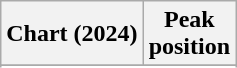<table class="wikitable sortable plainrowheaders" style="text-align:center">
<tr>
<th scope="col">Chart (2024)</th>
<th scope="col">Peak<br>position</th>
</tr>
<tr>
</tr>
<tr>
</tr>
</table>
